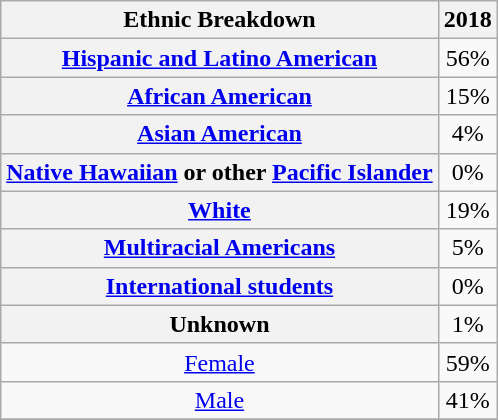<table class="wikitable" style="text-align:center; float:right; margin-left:2em; margin:auto;">
<tr>
<th><strong>Ethnic Breakdown</strong></th>
<th><strong>2018</strong></th>
</tr>
<tr>
<th><a href='#'>Hispanic and Latino American</a></th>
<td>56%</td>
</tr>
<tr>
<th><a href='#'>African American</a></th>
<td>15%</td>
</tr>
<tr>
<th><a href='#'>Asian American</a></th>
<td>4%</td>
</tr>
<tr>
<th><a href='#'>Native Hawaiian</a> or other <a href='#'>Pacific Islander</a></th>
<td>0%</td>
</tr>
<tr>
<th><a href='#'>White</a></th>
<td>19%</td>
</tr>
<tr>
<th><a href='#'>Multiracial Americans</a></th>
<td>5%</td>
</tr>
<tr>
<th><a href='#'>International students</a></th>
<td>0%</td>
</tr>
<tr>
<th>Unknown</th>
<td>1%</td>
</tr>
<tr>
<td><a href='#'>Female</a></td>
<td>59%</td>
</tr>
<tr>
<td><a href='#'>Male</a></td>
<td>41%</td>
</tr>
<tr>
</tr>
</table>
